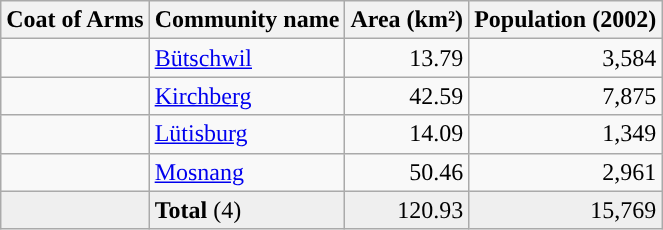<table class="wikitable">
<tr>
<th>Coat of Arms</th>
<th>Community name</th>
<th>Area (km²)</th>
<th>Population (2002)</th>
</tr>
<tr>
<td align="center"></td>
<td><a href='#'>Bütschwil</a></td>
<td align="right">13.79</td>
<td align="right">3,584</td>
</tr>
<tr>
<td align="center"></td>
<td><a href='#'>Kirchberg</a></td>
<td align="right">42.59</td>
<td align="right">7,875</td>
</tr>
<tr>
<td align="center"></td>
<td><a href='#'>Lütisburg</a></td>
<td align="right">14.09</td>
<td align="right">1,349</td>
</tr>
<tr>
<td align="center"></td>
<td><a href='#'>Mosnang</a></td>
<td align="right">50.46</td>
<td align="right">2,961</td>
</tr>
<tr style="background:#EFEFEF;">
<td></td>
<td><strong>Total</strong> (4)</td>
<td align="right">120.93</td>
<td align="right">15,769</td>
</tr>
</table>
